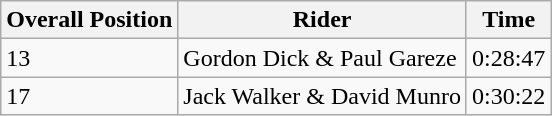<table class="wikitable">
<tr>
<th>Overall Position</th>
<th>Rider</th>
<th>Time</th>
</tr>
<tr>
<td>13</td>
<td>Gordon Dick & Paul Gareze</td>
<td>0:28:47</td>
</tr>
<tr>
<td>17</td>
<td>Jack Walker & David Munro</td>
<td>0:30:22</td>
</tr>
</table>
